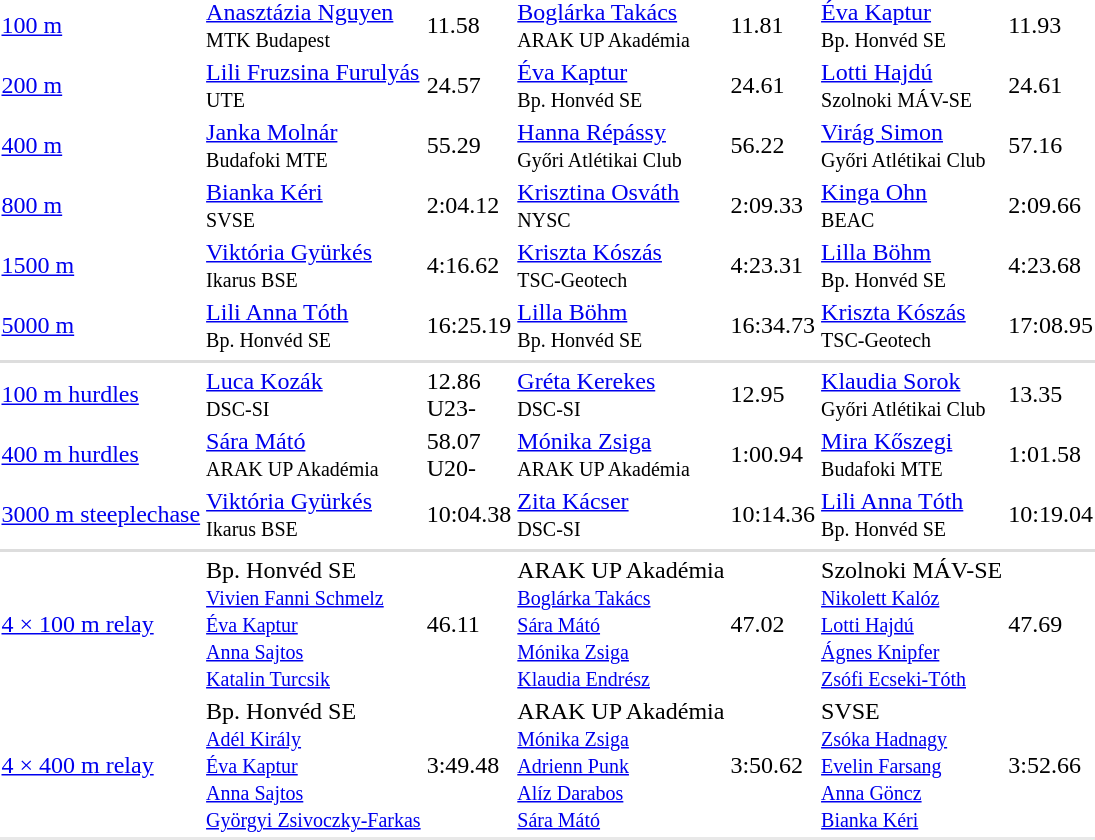<table>
<tr>
<td><a href='#'>100 m</a><br></td>
<td><a href='#'>Anasztázia Nguyen</a><br><small> MTK Budapest</small></td>
<td>11.58</td>
<td><a href='#'>Boglárka Takács</a><br><small> ARAK UP Akadémia</small></td>
<td>11.81</td>
<td><a href='#'>Éva Kaptur</a><br><small> Bp. Honvéd SE</small></td>
<td>11.93</td>
</tr>
<tr>
<td><a href='#'>200 m</a><br></td>
<td><a href='#'>Lili Fruzsina Furulyás</a><br><small> UTE</small></td>
<td>24.57<br></td>
<td><a href='#'>Éva Kaptur</a><br><small> Bp. Honvéd SE</small></td>
<td>24.61</td>
<td><a href='#'>Lotti Hajdú</a><br><small> Szolnoki MÁV-SE</small></td>
<td>24.61</td>
</tr>
<tr>
<td><a href='#'>400 m</a></td>
<td><a href='#'>Janka Molnár</a><br><small> Budafoki MTE</small></td>
<td>55.29</td>
<td><a href='#'>Hanna Répássy</a><br><small> Győri Atlétikai Club</small></td>
<td>56.22<br></td>
<td><a href='#'>Virág Simon</a><br><small> Győri Atlétikai Club</small></td>
<td>57.16</td>
</tr>
<tr>
<td><a href='#'>800 m</a></td>
<td><a href='#'>Bianka Kéri</a><br><small> SVSE</small></td>
<td>2:04.12</td>
<td><a href='#'>Krisztina Osváth</a><br><small> NYSC</small></td>
<td>2:09.33<br></td>
<td><a href='#'>Kinga Ohn</a><br><small> BEAC</small></td>
<td>2:09.66<br></td>
</tr>
<tr>
<td><a href='#'>1500 m</a></td>
<td><a href='#'>Viktória Gyürkés</a><br><small> Ikarus BSE</small></td>
<td>4:16.62<br></td>
<td><a href='#'>Kriszta Kószás</a><br><small> TSC-Geotech</small></td>
<td>4:23.31<br></td>
<td><a href='#'>Lilla Böhm</a><br><small> Bp. Honvéd SE</small></td>
<td>4:23.68<br></td>
</tr>
<tr>
<td><a href='#'>5000 m</a></td>
<td><a href='#'>Lili Anna Tóth</a><br><small> Bp. Honvéd SE</small></td>
<td>16:25.19<br></td>
<td><a href='#'>Lilla Böhm</a><br><small> Bp. Honvéd SE</small></td>
<td>16:34.73<br></td>
<td><a href='#'>Kriszta Kószás</a><br><small> TSC-Geotech</small></td>
<td>17:08.95</td>
</tr>
<tr>
</tr>
<tr bgcolor=#ddd>
<td colspan=7></td>
</tr>
<tr>
<td><a href='#'>100 m hurdles</a><br></td>
<td><a href='#'>Luca Kozák</a><br><small> DSC-SI</small></td>
<td>12.86<br>U23-</td>
<td><a href='#'>Gréta Kerekes</a><br><small> DSC-SI</small></td>
<td>12.95<br></td>
<td><a href='#'>Klaudia Sorok</a><br><small> Győri Atlétikai Club</small></td>
<td>13.35</td>
</tr>
<tr>
<td><a href='#'>400 m hurdles</a></td>
<td><a href='#'>Sára Mátó</a><br><small> ARAK UP Akadémia</small></td>
<td>58.07<br>U20-</td>
<td><a href='#'>Mónika Zsiga</a><br><small> ARAK UP Akadémia</small></td>
<td>1:00.94<br></td>
<td><a href='#'>Mira Kőszegi</a><br><small> Budafoki MTE</small></td>
<td>1:01.58</td>
</tr>
<tr>
<td><a href='#'>3000 m steeplechase</a></td>
<td><a href='#'>Viktória Gyürkés</a><br><small> Ikarus BSE</small></td>
<td>10:04.38</td>
<td><a href='#'>Zita Kácser</a><br><small> DSC-SI</small></td>
<td>10:14.36<br></td>
<td><a href='#'>Lili Anna Tóth</a><br><small> Bp. Honvéd SE</small></td>
<td>10:19.04</td>
</tr>
<tr>
</tr>
<tr bgcolor=#ddd>
<td colspan=7></td>
</tr>
<tr>
<td><a href='#'>4 × 100 m relay</a></td>
<td>Bp. Honvéd SE<br><small><a href='#'>Vivien Fanni Schmelz</a><br> <a href='#'>Éva Kaptur</a><br> <a href='#'>Anna Sajtos</a><br> <a href='#'>Katalin Turcsik</a></small></td>
<td>46.11</td>
<td>ARAK UP Akadémia<br><small><a href='#'>Boglárka Takács</a><br> <a href='#'>Sára Mátó</a><br> <a href='#'>Mónika Zsiga</a><br> <a href='#'>Klaudia Endrész</a></small></td>
<td>47.02</td>
<td>Szolnoki MÁV-SE<br><small><a href='#'>Nikolett Kalóz</a><br> <a href='#'>Lotti Hajdú</a><br> <a href='#'>Ágnes Knipfer</a><br> <a href='#'>Zsófi Ecseki-Tóth</a></small></td>
<td>47.69</td>
</tr>
<tr>
<td><a href='#'>4 × 400 m relay</a></td>
<td>Bp. Honvéd SE<br><small><a href='#'>Adél Király</a><br> <a href='#'>Éva Kaptur</a><br> <a href='#'>Anna Sajtos</a><br> <a href='#'>Györgyi Zsivoczky-Farkas</a></small></td>
<td>3:49.48</td>
<td>ARAK UP Akadémia<br><small><a href='#'>Mónika Zsiga</a><br> <a href='#'>Adrienn Punk</a><br> <a href='#'>Alíz Darabos</a><br> <a href='#'>Sára Mátó</a></small></td>
<td>3:50.62</td>
<td>SVSE<br><small><a href='#'>Zsóka Hadnagy</a><br> <a href='#'>Evelin Farsang</a><br> <a href='#'>Anna Göncz</a><br> <a href='#'>Bianka Kéri</a></small></td>
<td>3:52.66</td>
</tr>
<tr bgcolor=e8e8e8>
<td colspan=7></td>
</tr>
</table>
